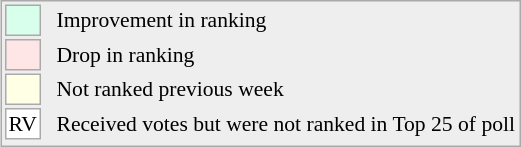<table align=right style="font-size:90%; border:1px solid #aaaaaa; white-space:nowrap; background:#eeeeee;">
<tr>
<td style="background:#d8ffeb; width:20px; border:1px solid #aaaaaa;"> </td>
<td rowspan=5> </td>
<td>Improvement in ranking</td>
</tr>
<tr>
<td style="background:#ffe6e6; width:20px; border:1px solid #aaaaaa;"> </td>
<td>Drop in ranking</td>
</tr>
<tr>
<td style="background:#ffffe6; width:20px; border:1px solid #aaaaaa;"> </td>
<td>Not ranked previous week</td>
</tr>
<tr>
<td align=center style="width:20px; border:1px solid #aaaaaa; background:white;">RV</td>
<td>Received votes but were not ranked in Top 25 of poll</td>
</tr>
<tr>
</tr>
</table>
